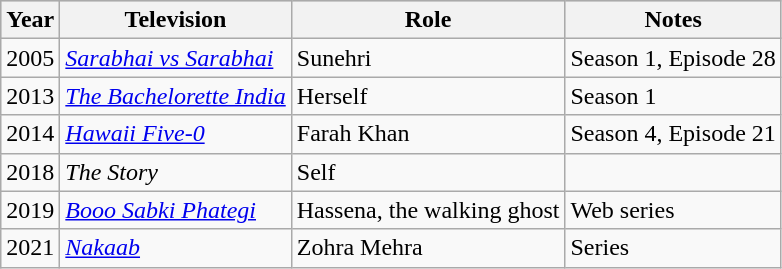<table class="wikitable sortable">
<tr style="background:#ccc; text-align:center;">
<th>Year</th>
<th>Television</th>
<th>Role</th>
<th>Notes</th>
</tr>
<tr>
<td>2005</td>
<td><em><a href='#'>Sarabhai vs Sarabhai</a></em></td>
<td>Sunehri</td>
<td>Season 1, Episode 28</td>
</tr>
<tr>
<td>2013</td>
<td><em><a href='#'>The Bachelorette India</a></em></td>
<td>Herself</td>
<td>Season 1</td>
</tr>
<tr>
<td>2014</td>
<td><em><a href='#'>Hawaii Five-0</a></em></td>
<td>Farah Khan</td>
<td>Season 4, Episode 21</td>
</tr>
<tr>
<td>2018</td>
<td><em>The Story</em></td>
<td>Self</td>
<td></td>
</tr>
<tr>
<td>2019</td>
<td><em><a href='#'>Booo Sabki Phategi</a></em></td>
<td>Hassena, the walking ghost</td>
<td>Web series</td>
</tr>
<tr>
<td>2021</td>
<td><em><a href='#'>Nakaab</a></em></td>
<td>Zohra Mehra</td>
<td>Series</td>
</tr>
</table>
